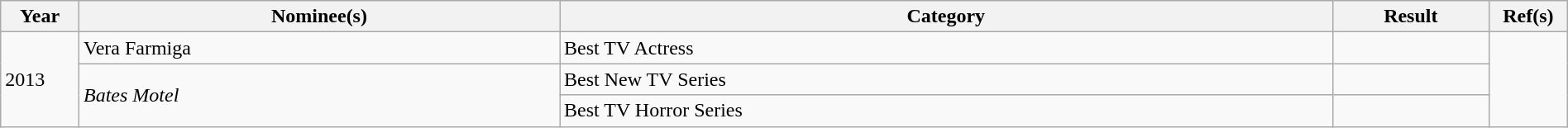<table class="wikitable" width=100%>
<tr>
<th width=5%>Year</th>
<th>Nominee(s)</th>
<th>Category</th>
<th width=10%>Result</th>
<th width=5%>Ref(s)</th>
</tr>
<tr>
<td rowspan=3>2013</td>
<td>Vera Farmiga</td>
<td>Best TV Actress</td>
<td></td>
<td rowspan=3></td>
</tr>
<tr>
<td rowspan=2><em>Bates Motel</em></td>
<td>Best New TV Series</td>
<td></td>
</tr>
<tr>
<td>Best TV Horror Series</td>
<td></td>
</tr>
</table>
